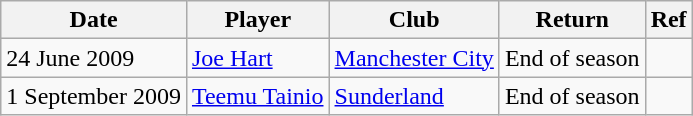<table class="wikitable" style="text-align: left">
<tr>
<th>Date</th>
<th>Player</th>
<th>Club</th>
<th>Return</th>
<th>Ref</th>
</tr>
<tr>
<td>24 June 2009</td>
<td><a href='#'>Joe Hart</a></td>
<td><a href='#'>Manchester City</a></td>
<td>End of season</td>
<td style="text-align: center"></td>
</tr>
<tr>
<td>1 September 2009</td>
<td><a href='#'>Teemu Tainio</a></td>
<td><a href='#'>Sunderland</a></td>
<td>End of season</td>
<td style="text-align: center"></td>
</tr>
</table>
